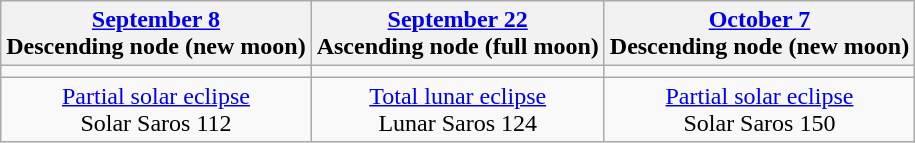<table class="wikitable">
<tr>
<th><a href='#'>September 8</a><br>Descending node (new moon)<br></th>
<th><a href='#'>September 22</a><br>Ascending node (full moon)<br></th>
<th><a href='#'>October 7</a><br>Descending node (new moon)<br></th>
</tr>
<tr>
<td></td>
<td></td>
<td></td>
</tr>
<tr align=center>
<td><a href='#'>Partial solar eclipse</a><br>Solar Saros 112</td>
<td><a href='#'>Total lunar eclipse</a><br>Lunar Saros 124</td>
<td><a href='#'>Partial solar eclipse</a><br>Solar Saros 150</td>
</tr>
</table>
